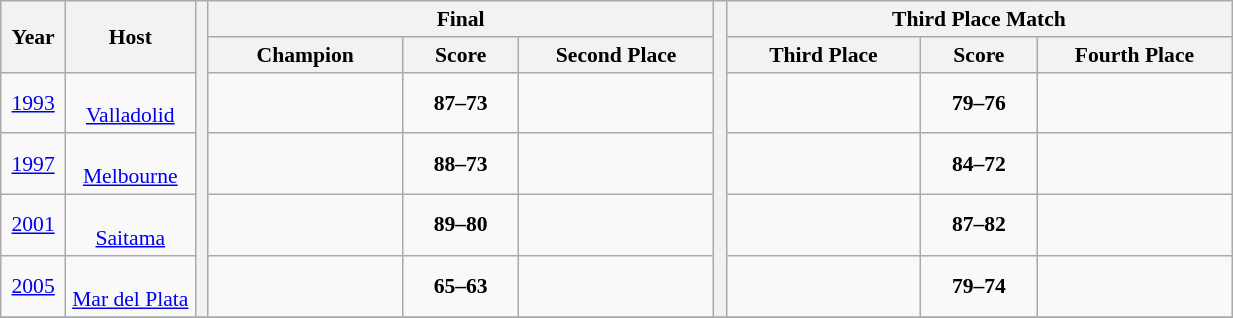<table class="wikitable" style="font-size:90%; width: 65%; text-align: center;">
<tr>
<th rowspan=2 width=5%>Year</th>
<th rowspan=2 width=10%>Host</th>
<th width=1% rowspan=6 bgcolor=ffffff></th>
<th colspan=3>Final</th>
<th width=1% rowspan=6 bgcolor=ffffff></th>
<th colspan=3>Third Place Match</th>
</tr>
<tr bgcolor=#EFEFEF>
<th width=15%>Champion</th>
<th width=9%>Score</th>
<th width=15%>Second Place</th>
<th width=15%>Third Place</th>
<th width=9%>Score</th>
<th width=15%>Fourth Place</th>
</tr>
<tr>
<td><a href='#'>1993</a></td>
<td><br><a href='#'>Valladolid</a></td>
<td><strong></strong></td>
<td><strong>87–73</strong></td>
<td></td>
<td></td>
<td><strong>79–76</strong></td>
<td></td>
</tr>
<tr>
<td><a href='#'>1997</a></td>
<td><br><a href='#'>Melbourne</a></td>
<td><strong></strong></td>
<td><strong>88–73</strong></td>
<td></td>
<td></td>
<td><strong>84–72</strong></td>
<td></td>
</tr>
<tr>
<td><a href='#'>2001</a></td>
<td><br><a href='#'>Saitama</a></td>
<td><strong></strong></td>
<td><strong>89–80</strong></td>
<td></td>
<td></td>
<td><strong>87–82</strong></td>
<td></td>
</tr>
<tr>
<td><a href='#'>2005</a></td>
<td><br><a href='#'>Mar del Plata</a></td>
<td><strong></strong></td>
<td><strong>65–63</strong></td>
<td></td>
<td></td>
<td><strong>79–74</strong></td>
<td></td>
</tr>
<tr bgcolor=#D0E7FF>
</tr>
</table>
